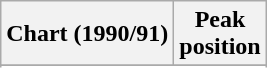<table class="wikitable sortable plainrowheaders">
<tr>
<th scope="col">Chart (1990/91)</th>
<th scope="col">Peak<br>position</th>
</tr>
<tr>
</tr>
<tr>
</tr>
</table>
